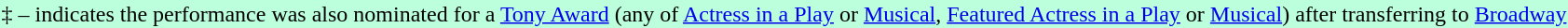<table style="wikitable">
<tr>
<td style="background: #bfd";">‡ – indicates the performance was also nominated for a <a href='#'>Tony Award</a> (any of <a href='#'>Actress in a Play</a> or <a href='#'>Musical</a>, <a href='#'>Featured Actress in a Play</a> or <a href='#'>Musical</a>) after transferring to <a href='#'>Broadway</a></td>
</tr>
</table>
